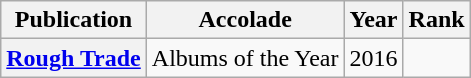<table class="wikitable plainrowheaders">
<tr>
<th>Publication</th>
<th>Accolade</th>
<th>Year</th>
<th>Rank</th>
</tr>
<tr>
<th scope="row"><a href='#'>Rough Trade</a></th>
<td>Albums of the Year</td>
<td>2016</td>
<td></td>
</tr>
</table>
